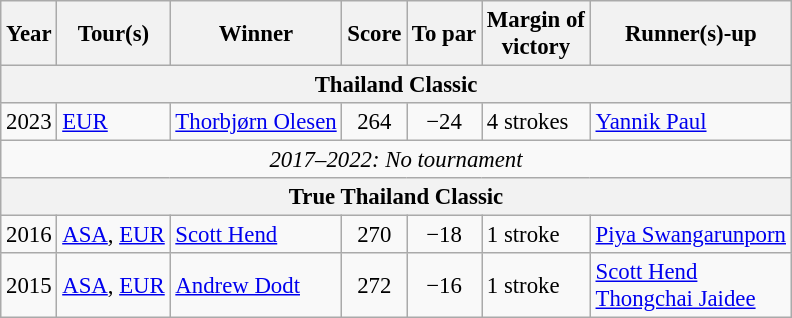<table class=wikitable style="font-size:95%">
<tr>
<th>Year</th>
<th>Tour(s)</th>
<th>Winner</th>
<th>Score</th>
<th>To par</th>
<th>Margin of<br>victory</th>
<th>Runner(s)-up</th>
</tr>
<tr>
<th colspan=7>Thailand Classic</th>
</tr>
<tr>
<td>2023</td>
<td><a href='#'>EUR</a></td>
<td> <a href='#'>Thorbjørn Olesen</a></td>
<td align=center>264</td>
<td align=center>−24</td>
<td>4 strokes</td>
<td> <a href='#'>Yannik Paul</a></td>
</tr>
<tr>
<td colspan=7 align=center><em>2017–2022: No tournament</td>
</tr>
<tr>
<th colspan=7>True Thailand Classic</th>
</tr>
<tr>
<td>2016</td>
<td><a href='#'>ASA</a>, <a href='#'>EUR</a></td>
<td> <a href='#'>Scott Hend</a></td>
<td align=center>270</td>
<td align=center>−18</td>
<td>1 stroke</td>
<td> <a href='#'>Piya Swangarunporn</a></td>
</tr>
<tr>
<td>2015</td>
<td><a href='#'>ASA</a>, <a href='#'>EUR</a></td>
<td> <a href='#'>Andrew Dodt</a></td>
<td align=center>272</td>
<td align=center>−16</td>
<td>1 stroke</td>
<td> <a href='#'>Scott Hend</a><br> <a href='#'>Thongchai Jaidee</a></td>
</tr>
</table>
